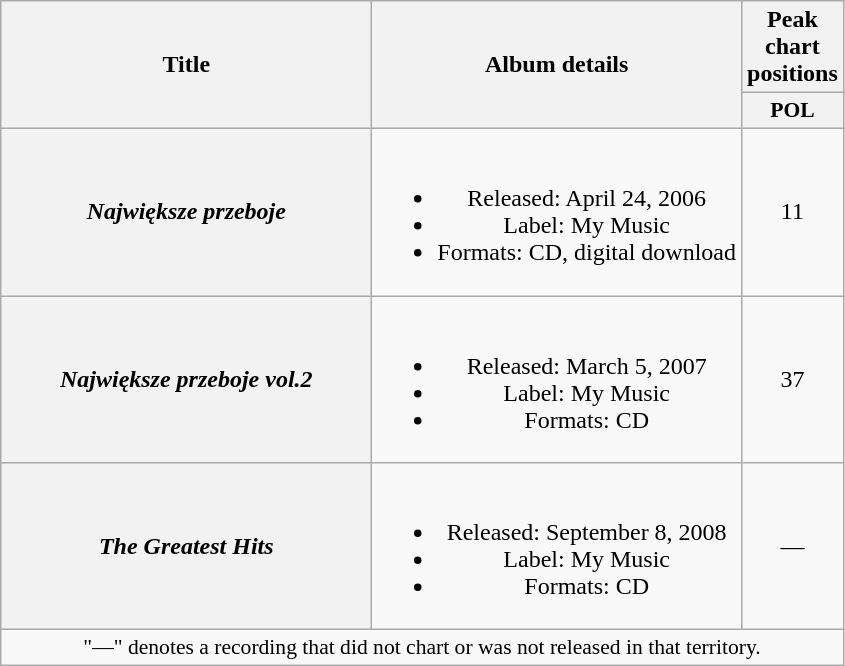<table class="wikitable plainrowheaders" style="text-align:center;">
<tr>
<th scope="col" rowspan="2" style="width:15em;">Title</th>
<th scope="col" rowspan="2">Album details</th>
<th scope="col" colspan="1">Peak chart positions</th>
</tr>
<tr>
<th scope="col" style="width:3em;font-size:90%;">POL<br></th>
</tr>
<tr>
<th scope="row"><em>Największe przeboje</em></th>
<td><br><ul><li>Released: April 24, 2006</li><li>Label: My Music</li><li>Formats: CD, digital download</li></ul></td>
<td>11</td>
</tr>
<tr>
<th scope="row"><em>Największe przeboje vol.2</em></th>
<td><br><ul><li>Released: March 5, 2007</li><li>Label: My Music</li><li>Formats: CD</li></ul></td>
<td>37</td>
</tr>
<tr>
<th scope="row"><em>The Greatest Hits</em></th>
<td><br><ul><li>Released: September 8, 2008</li><li>Label: My Music</li><li>Formats: CD</li></ul></td>
<td>—</td>
</tr>
<tr>
<td colspan="10" style="font-size:90%">"—" denotes a recording that did not chart or was not released in that territory.</td>
</tr>
</table>
